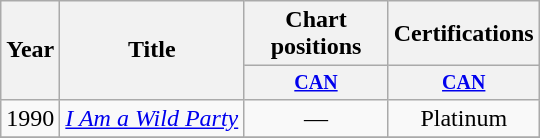<table class="wikitable">
<tr>
<th rowspan="2">Year</th>
<th rowspan="2">Title</th>
<th colspan="1">Chart positions</th>
<th colspan="1">Certifications</th>
</tr>
<tr style="font-size: smaller;">
<th width="90"><a href='#'>CAN</a></th>
<th width="90"><a href='#'>CAN</a><br></th>
</tr>
<tr>
<td>1990</td>
<td><em><a href='#'>I Am a Wild Party</a></em></td>
<td align="center">—</td>
<td align="center">Platinum</td>
</tr>
<tr>
</tr>
</table>
